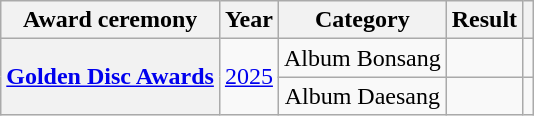<table class="wikitable plainrowheaders sortable" style="text-align:center">
<tr>
<th scope="col">Award ceremony </th>
<th scope="col">Year</th>
<th scope="col">Category </th>
<th scope="col">Result</th>
<th scope="col" class="unsortable"></th>
</tr>
<tr>
<th scope="row" rowspan="2"><a href='#'>Golden Disc Awards</a></th>
<td rowspan="2" style="text-align:center"><a href='#'>2025</a></td>
<td>Album Bonsang</td>
<td></td>
<td style="text-align:center"></td>
</tr>
<tr>
<td>Album Daesang</td>
<td></td>
<td rowspan="2" style="text-align:center"></td>
</tr>
</table>
